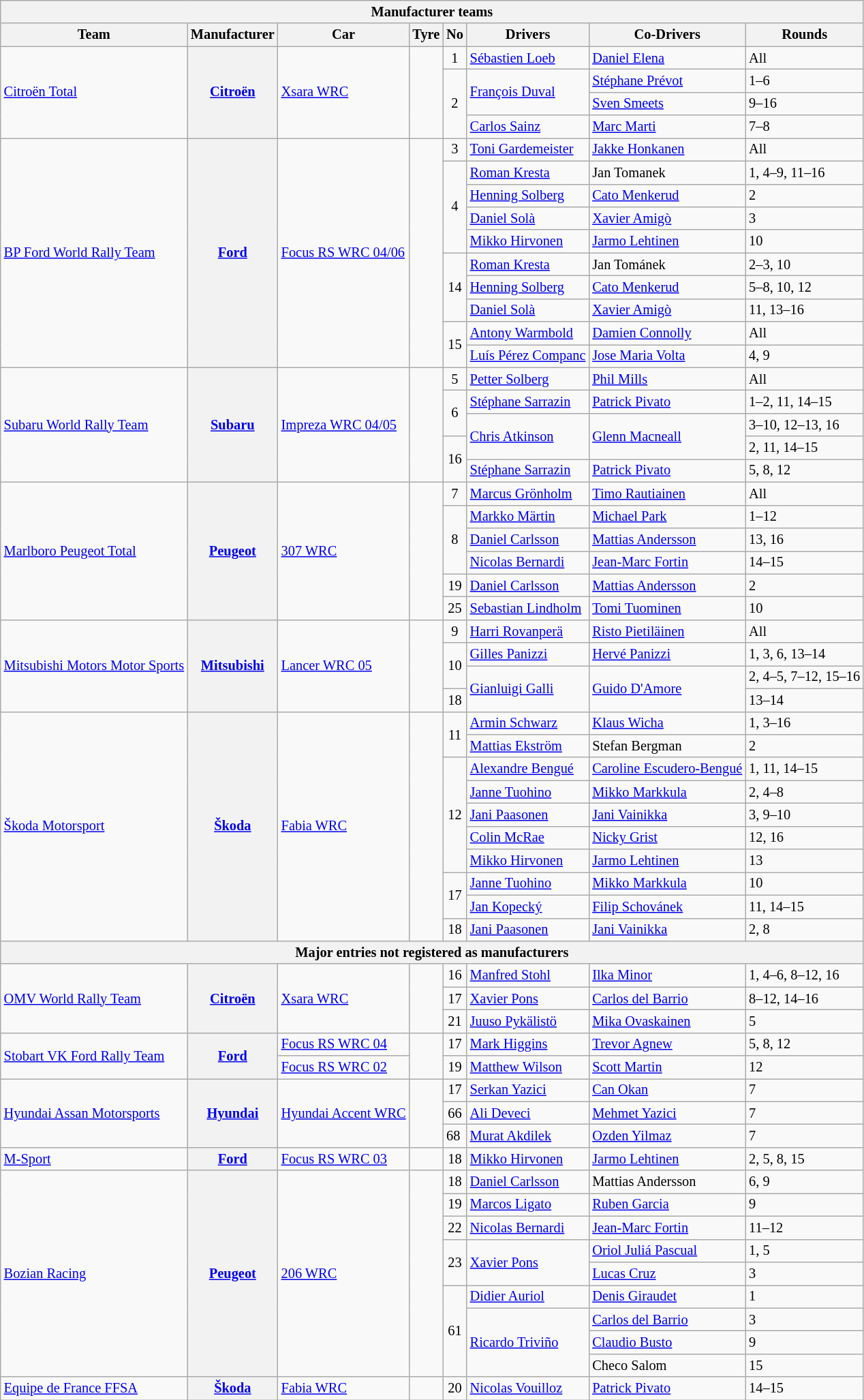<table class="wikitable" style="font-size: 85%">
<tr>
<th colspan=10>Manufacturer teams</th>
</tr>
<tr>
<th>Team</th>
<th>Manufacturer</th>
<th>Car</th>
<th>Tyre</th>
<th>No</th>
<th>Drivers</th>
<th>Co-Drivers</th>
<th>Rounds</th>
</tr>
<tr>
<td rowspan="4"> <a href='#'>Citroën Total</a></td>
<th rowspan="4"><a href='#'>Citroën</a></th>
<td rowspan="4"><a href='#'>Xsara WRC</a></td>
<td rowspan="4" style="text-align:center;"></td>
<td style="text-align:center;">1</td>
<td> <a href='#'>Sébastien Loeb</a></td>
<td> <a href='#'>Daniel Elena</a></td>
<td>All</td>
</tr>
<tr>
<td style="text-align:center;" rowspan="3">2</td>
<td rowspan="2"> <a href='#'>François Duval</a></td>
<td> <a href='#'>Stéphane Prévot</a></td>
<td>1–6</td>
</tr>
<tr>
<td> <a href='#'>Sven Smeets</a></td>
<td>9–16</td>
</tr>
<tr>
<td> <a href='#'>Carlos Sainz</a></td>
<td> <a href='#'>Marc Marti</a></td>
<td>7–8</td>
</tr>
<tr>
<td rowspan="10"> <a href='#'>BP Ford World Rally Team</a></td>
<th rowspan="10"><a href='#'>Ford</a></th>
<td rowspan="10" nowrap><a href='#'>Focus RS WRC 04/06</a></td>
<td rowspan="10" style="text-align:center;"></td>
<td style="text-align:center;">3</td>
<td> <a href='#'>Toni Gardemeister</a></td>
<td> <a href='#'>Jakke Honkanen</a></td>
<td>All</td>
</tr>
<tr>
<td style="text-align:center;" rowspan="4">4</td>
<td> <a href='#'>Roman Kresta</a></td>
<td> Jan Tomanek</td>
<td>1, 4–9, 11–16</td>
</tr>
<tr>
<td> <a href='#'>Henning Solberg</a></td>
<td> <a href='#'>Cato Menkerud</a></td>
<td>2</td>
</tr>
<tr>
<td> <a href='#'>Daniel Solà</a></td>
<td> <a href='#'>Xavier Amigò</a></td>
<td>3</td>
</tr>
<tr>
<td> <a href='#'>Mikko Hirvonen</a></td>
<td> <a href='#'>Jarmo Lehtinen</a></td>
<td>10</td>
</tr>
<tr>
<td style="text-align:center;" rowspan="3">14</td>
<td> <a href='#'>Roman Kresta</a></td>
<td> Jan Tománek</td>
<td>2–3, 10</td>
</tr>
<tr>
<td> <a href='#'>Henning Solberg</a></td>
<td> <a href='#'>Cato Menkerud</a></td>
<td>5–8, 10, 12</td>
</tr>
<tr>
<td> <a href='#'>Daniel Solà</a></td>
<td> <a href='#'>Xavier Amigò</a></td>
<td>11, 13–16</td>
</tr>
<tr>
<td style="text-align:center;" rowspan="2">15</td>
<td> <a href='#'>Antony Warmbold</a></td>
<td> <a href='#'>Damien Connolly</a></td>
<td>All</td>
</tr>
<tr>
<td nowrap> <a href='#'>Luís Pérez Companc</a></td>
<td nowrap> <a href='#'>Jose Maria Volta</a></td>
<td>4, 9</td>
</tr>
<tr>
<td rowspan="5"> <a href='#'>Subaru World Rally Team</a></td>
<th rowspan="5"><a href='#'>Subaru</a></th>
<td rowspan="5"><a href='#'>Impreza WRC 04/05</a></td>
<td rowspan="5" style="text-align:center;"></td>
<td style="text-align:center;">5</td>
<td> <a href='#'>Petter Solberg</a></td>
<td> <a href='#'>Phil Mills</a></td>
<td>All</td>
</tr>
<tr>
<td style="text-align:center;" rowspan="2">6</td>
<td> <a href='#'>Stéphane Sarrazin</a></td>
<td> <a href='#'>Patrick Pivato</a></td>
<td>1–2, 11, 14–15</td>
</tr>
<tr>
<td rowspan="2"> <a href='#'>Chris Atkinson</a></td>
<td rowspan=2> <a href='#'>Glenn Macneall</a></td>
<td>3–10, 12–13, 16</td>
</tr>
<tr>
<td style="text-align:center;" rowspan="2">16</td>
<td>2, 11, 14–15</td>
</tr>
<tr>
<td> <a href='#'>Stéphane Sarrazin</a></td>
<td> <a href='#'>Patrick Pivato</a></td>
<td>5, 8, 12</td>
</tr>
<tr>
<td rowspan="6"> <a href='#'>Marlboro Peugeot Total</a></td>
<th rowspan="6"><a href='#'>Peugeot</a></th>
<td rowspan="6"><a href='#'>307 WRC</a></td>
<td rowspan="6" style="text-align:center;"></td>
<td style="text-align:center;">7</td>
<td> <a href='#'>Marcus Grönholm</a></td>
<td> <a href='#'>Timo Rautiainen</a></td>
<td>All</td>
</tr>
<tr>
<td style="text-align:center;" rowspan="3">8</td>
<td> <a href='#'>Markko Märtin</a></td>
<td> <a href='#'>Michael Park</a></td>
<td>1–12</td>
</tr>
<tr>
<td> <a href='#'>Daniel Carlsson</a></td>
<td> <a href='#'>Mattias Andersson</a></td>
<td>13, 16</td>
</tr>
<tr>
<td> <a href='#'>Nicolas Bernardi</a></td>
<td> <a href='#'>Jean-Marc Fortin</a></td>
<td>14–15</td>
</tr>
<tr>
<td style="text-align:center;">19</td>
<td> <a href='#'>Daniel Carlsson</a></td>
<td> <a href='#'>Mattias Andersson</a></td>
<td>2</td>
</tr>
<tr>
<td style="text-align:center;">25</td>
<td> <a href='#'>Sebastian Lindholm</a></td>
<td> <a href='#'>Tomi Tuominen</a></td>
<td>10</td>
</tr>
<tr>
<td rowspan="4" nowrap> <a href='#'>Mitsubishi Motors Motor Sports</a></td>
<th rowspan="4"><a href='#'>Mitsubishi</a></th>
<td rowspan="4"><a href='#'>Lancer WRC 05</a></td>
<td rowspan="4" style="text-align:center;"></td>
<td style="text-align:center;">9</td>
<td> <a href='#'>Harri Rovanperä</a></td>
<td> <a href='#'>Risto Pietiläinen</a></td>
<td>All</td>
</tr>
<tr>
<td style="text-align:center;" rowspan="2">10</td>
<td> <a href='#'>Gilles Panizzi</a></td>
<td> <a href='#'>Hervé Panizzi</a></td>
<td>1, 3, 6, 13–14</td>
</tr>
<tr>
<td rowspan="2"> <a href='#'>Gianluigi Galli</a></td>
<td rowspan=2> <a href='#'>Guido D'Amore</a></td>
<td nowrap>2, 4–5, 7–12, 15–16</td>
</tr>
<tr>
<td style="text-align:center;">18</td>
<td>13–14</td>
</tr>
<tr>
<td rowspan="10"> <a href='#'>Škoda Motorsport</a></td>
<th rowspan="10"><a href='#'>Škoda</a></th>
<td rowspan="10"><a href='#'>Fabia WRC</a></td>
<td rowspan="10" style="text-align:center;"></td>
<td style="text-align:center;" rowspan="2">11</td>
<td> <a href='#'>Armin Schwarz</a></td>
<td> <a href='#'>Klaus Wicha</a></td>
<td>1, 3–16</td>
</tr>
<tr>
<td> <a href='#'>Mattias Ekström</a></td>
<td> Stefan Bergman</td>
<td>2</td>
</tr>
<tr>
<td style="text-align:center;" rowspan="5">12</td>
<td> <a href='#'>Alexandre Bengué</a></td>
<td nowrap> <a href='#'>Caroline Escudero-Bengué</a></td>
<td>1, 11, 14–15</td>
</tr>
<tr>
<td> <a href='#'>Janne Tuohino</a></td>
<td> <a href='#'>Mikko Markkula</a></td>
<td>2, 4–8</td>
</tr>
<tr>
<td> <a href='#'>Jani Paasonen</a></td>
<td> <a href='#'>Jani Vainikka</a></td>
<td>3, 9–10</td>
</tr>
<tr>
<td> <a href='#'>Colin McRae</a></td>
<td> <a href='#'>Nicky Grist</a></td>
<td>12, 16</td>
</tr>
<tr>
<td> <a href='#'>Mikko Hirvonen</a></td>
<td> <a href='#'>Jarmo Lehtinen</a></td>
<td>13</td>
</tr>
<tr>
<td style="text-align:center;" rowspan="2">17</td>
<td> <a href='#'>Janne Tuohino</a></td>
<td> <a href='#'>Mikko Markkula</a></td>
<td>10</td>
</tr>
<tr>
<td> <a href='#'>Jan Kopecký</a></td>
<td> <a href='#'>Filip Schovánek</a></td>
<td>11, 14–15</td>
</tr>
<tr>
<td style="text-align:center;">18</td>
<td> <a href='#'>Jani Paasonen</a></td>
<td> <a href='#'>Jani Vainikka</a></td>
<td>2, 8</td>
</tr>
<tr>
<th colspan=10>Major entries not registered as manufacturers</th>
</tr>
<tr>
<td rowspan=3> <a href='#'>OMV World Rally Team</a></td>
<th rowspan=3><a href='#'>Citroën</a></th>
<td rowspan=3><a href='#'>Xsara WRC</a></td>
<td rowspan="3" style="text-align:center;"></td>
<td style="text-align:center;">16</td>
<td> <a href='#'>Manfred Stohl</a></td>
<td> <a href='#'>Ilka Minor</a></td>
<td>1, 4–6, 8–12, 16</td>
</tr>
<tr>
<td style="text-align:center;">17</td>
<td> <a href='#'>Xavier Pons</a></td>
<td> <a href='#'>Carlos del Barrio</a></td>
<td>8–12, 14–16</td>
</tr>
<tr>
<td style="text-align:center;">21</td>
<td> <a href='#'>Juuso Pykälistö</a></td>
<td> <a href='#'>Mika Ovaskainen</a></td>
<td>5</td>
</tr>
<tr>
<td rowspan=2> <a href='#'>Stobart VK Ford Rally Team</a></td>
<th rowspan=2><a href='#'>Ford</a></th>
<td><a href='#'>Focus RS WRC 04</a></td>
<td rowspan="2" style="text-align:center;"></td>
<td style="text-align:center;">17</td>
<td> <a href='#'>Mark Higgins</a></td>
<td> <a href='#'>Trevor Agnew</a></td>
<td>5, 8, 12</td>
</tr>
<tr>
<td><a href='#'>Focus RS WRC 02</a></td>
<td style="text-align:center;">19</td>
<td> <a href='#'>Matthew Wilson</a></td>
<td> <a href='#'>Scott Martin</a></td>
<td>12</td>
</tr>
<tr>
<td rowspan=3> <a href='#'>Hyundai Assan Motorsports</a></td>
<th rowspan=3><a href='#'>Hyundai</a></th>
<td rowspan=3><a href='#'>Hyundai Accent WRC</a></td>
<td rowspan="3" style="text-align:center;"></td>
<td style="text-align:center;">17</td>
<td> <a href='#'>Serkan Yazici</a></td>
<td> <a href='#'>Can Okan</a></td>
<td>7</td>
</tr>
<tr>
<td style="text-align:center;">66</td>
<td> <a href='#'>Ali Deveci</a></td>
<td> <a href='#'>Mehmet Yazici</a></td>
<td>7</td>
</tr>
<tr>
<td style="tezt-align:center;">68</td>
<td> <a href='#'>Murat Akdilek</a></td>
<td> <a href='#'>Ozden Yilmaz</a></td>
<td>7</td>
</tr>
<tr>
<td> <a href='#'>M-Sport</a></td>
<th><a href='#'>Ford</a></th>
<td><a href='#'>Focus RS WRC 03</a></td>
<td style="text-align:center;"></td>
<td style="text-align:center;">18</td>
<td> <a href='#'>Mikko Hirvonen</a></td>
<td> <a href='#'>Jarmo Lehtinen</a></td>
<td>2, 5, 8, 15</td>
</tr>
<tr>
<td rowspan=9> <a href='#'>Bozian Racing</a></td>
<th rowspan=9><a href='#'>Peugeot</a></th>
<td rowspan=9><a href='#'>206 WRC</a></td>
<td rowspan="9" style="text-align:center;"><br></td>
<td style="text-align:center;">18</td>
<td> <a href='#'>Daniel Carlsson</a></td>
<td> Mattias Andersson</td>
<td>6, 9</td>
</tr>
<tr>
<td style="text-align:center;">19</td>
<td> <a href='#'>Marcos Ligato</a></td>
<td> <a href='#'>Ruben Garcia</a></td>
<td>9</td>
</tr>
<tr>
<td style="text-align:center;">22</td>
<td> <a href='#'>Nicolas Bernardi</a></td>
<td> <a href='#'>Jean-Marc Fortin</a></td>
<td>11–12</td>
</tr>
<tr>
<td rowspan="2" style="text-align:center;">23</td>
<td rowspan="2"> <a href='#'>Xavier Pons</a></td>
<td> <a href='#'>Oriol Juliá Pascual</a></td>
<td>1, 5</td>
</tr>
<tr>
<td> <a href='#'>Lucas Cruz</a></td>
<td>3</td>
</tr>
<tr>
<td rowspan="4" style="text-align:center;">61</td>
<td> <a href='#'>Didier Auriol</a></td>
<td> <a href='#'>Denis Giraudet</a></td>
<td>1</td>
</tr>
<tr>
<td rowspan="3"> <a href='#'>Ricardo Triviño</a></td>
<td> <a href='#'>Carlos del Barrio</a></td>
<td>3</td>
</tr>
<tr>
<td> <a href='#'>Claudio Busto</a></td>
<td>9</td>
</tr>
<tr>
<td> Checo Salom</td>
<td>15</td>
</tr>
<tr>
<td> <a href='#'>Equipe de France FFSA</a></td>
<th><a href='#'>Škoda</a></th>
<td><a href='#'>Fabia WRC</a></td>
<td style="text-align:center;"></td>
<td style="text-align:center;">20</td>
<td> <a href='#'>Nicolas Vouilloz</a></td>
<td> <a href='#'>Patrick Pivato</a></td>
<td>14–15</td>
</tr>
</table>
